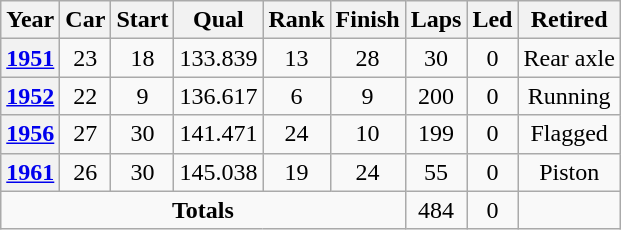<table class="wikitable" style="text-align:center">
<tr>
<th>Year</th>
<th>Car</th>
<th>Start</th>
<th>Qual</th>
<th>Rank</th>
<th>Finish</th>
<th>Laps</th>
<th>Led</th>
<th>Retired</th>
</tr>
<tr>
<th><a href='#'>1951</a></th>
<td>23</td>
<td>18</td>
<td>133.839</td>
<td>13</td>
<td>28</td>
<td>30</td>
<td>0</td>
<td>Rear axle</td>
</tr>
<tr>
<th><a href='#'>1952</a></th>
<td>22</td>
<td>9</td>
<td>136.617</td>
<td>6</td>
<td>9</td>
<td>200</td>
<td>0</td>
<td>Running</td>
</tr>
<tr>
<th><a href='#'>1956</a></th>
<td>27</td>
<td>30</td>
<td>141.471</td>
<td>24</td>
<td>10</td>
<td>199</td>
<td>0</td>
<td>Flagged</td>
</tr>
<tr>
<th><a href='#'>1961</a></th>
<td>26</td>
<td>30</td>
<td>145.038</td>
<td>19</td>
<td>24</td>
<td>55</td>
<td>0</td>
<td>Piston</td>
</tr>
<tr>
<td colspan=6><strong>Totals</strong></td>
<td>484</td>
<td>0</td>
<td></td>
</tr>
</table>
